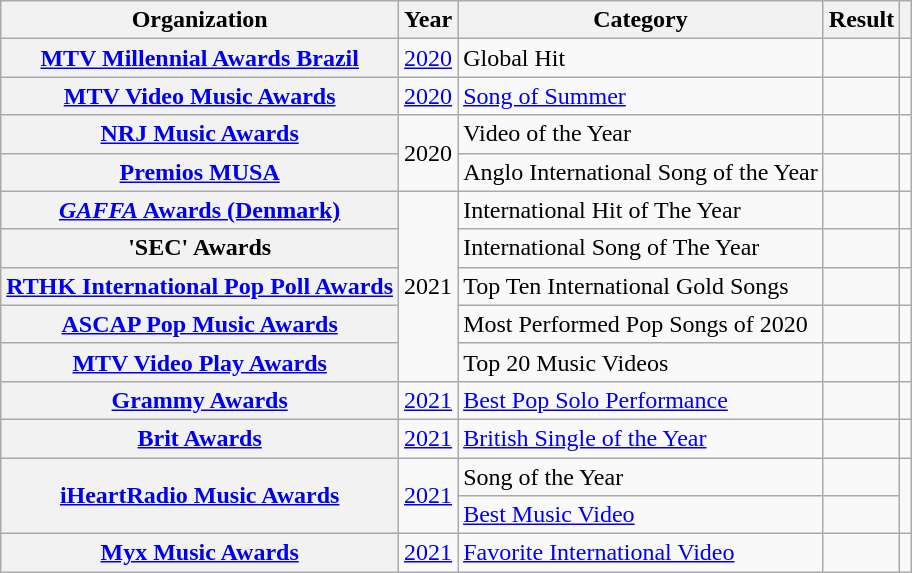<table class="wikitable sortable plainrowheaders" style="border:none; margin:0;">
<tr>
<th scope="col">Organization</th>
<th scope="col">Year</th>
<th scope="col">Category</th>
<th scope="col">Result</th>
<th class="unsortable" scope="col"></th>
</tr>
<tr>
<th scope="row"><a href='#'>MTV Millennial Awards Brazil</a></th>
<td><a href='#'>2020</a></td>
<td>Global Hit</td>
<td></td>
<td style="text-align:center;"></td>
</tr>
<tr>
<th scope="row"><a href='#'>MTV Video Music Awards</a></th>
<td><a href='#'>2020</a></td>
<td><a href='#'>Song of Summer</a></td>
<td></td>
<td style="text-align:center;"></td>
</tr>
<tr>
<th scope="row"><a href='#'>NRJ Music Awards</a></th>
<td rowspan="2">2020</td>
<td>Video of the Year</td>
<td></td>
<td style="text-align:center;"></td>
</tr>
<tr>
<th scope="row"><a href='#'>Premios MUSA</a></th>
<td>Anglo International Song of the Year</td>
<td></td>
<td style="text-align:center;"></td>
</tr>
<tr>
<th scope="row"><a href='#'><em>GAFFA</em> Awards (Denmark)</a></th>
<td rowspan="5">2021</td>
<td>International Hit of The Year</td>
<td></td>
<td style="text-align:center;"></td>
</tr>
<tr>
<th scope="row">'SEC' Awards</th>
<td>International Song of The Year</td>
<td></td>
<td style="text-align:center;"></td>
</tr>
<tr>
<th scope="row"><a href='#'>RTHK International Pop Poll Awards</a></th>
<td>Top Ten International Gold Songs</td>
<td></td>
<td style="text-align:center;"></td>
</tr>
<tr>
<th scope="row"><a href='#'>ASCAP Pop Music Awards</a></th>
<td>Most Performed Pop Songs of 2020</td>
<td></td>
<td style="text-align:center;"></td>
</tr>
<tr>
<th scope="row"><a href='#'>MTV Video Play Awards</a></th>
<td>Top 20 Music Videos</td>
<td></td>
<td style="text-align:center;"></td>
</tr>
<tr>
<th scope="row"><a href='#'>Grammy Awards</a></th>
<td><a href='#'>2021</a></td>
<td><a href='#'>Best Pop Solo Performance</a></td>
<td></td>
<td style="text-align:center;"></td>
</tr>
<tr>
<th scope="row"><a href='#'>Brit Awards</a></th>
<td><a href='#'>2021</a></td>
<td><a href='#'>British Single of the Year</a></td>
<td></td>
<td style="text-align:center;"></td>
</tr>
<tr>
<th rowspan="2" scope="row"><a href='#'>iHeartRadio Music Awards</a></th>
<td rowspan="2"><a href='#'>2021</a></td>
<td>Song of the Year</td>
<td></td>
<td rowspan="2" style="text-align:center;"></td>
</tr>
<tr>
<td><a href='#'>Best Music Video</a></td>
<td></td>
</tr>
<tr>
<th scope="row"><a href='#'>Myx Music Awards</a></th>
<td><a href='#'>2021</a></td>
<td><a href='#'>Favorite International Video</a></td>
<td></td>
<td style="text-align:center;"></td>
</tr>
</table>
